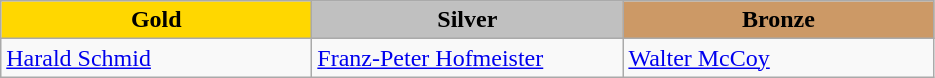<table class="wikitable" style="text-align:left">
<tr align="center">
<td width=200 bgcolor=gold><strong>Gold</strong></td>
<td width=200 bgcolor=silver><strong>Silver</strong></td>
<td width=200 bgcolor=CC9966><strong>Bronze</strong></td>
</tr>
<tr>
<td><a href='#'>Harald Schmid</a><br><em></em></td>
<td><a href='#'>Franz-Peter Hofmeister</a><br><em></em></td>
<td><a href='#'>Walter McCoy</a><br><em></em></td>
</tr>
</table>
